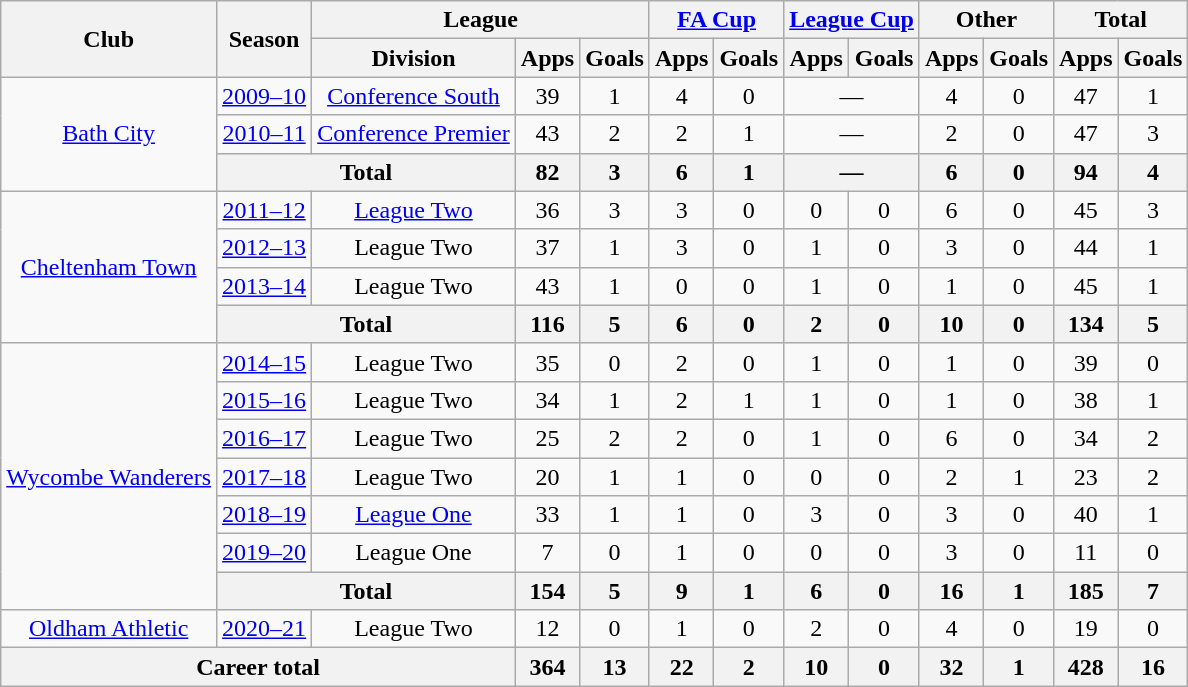<table class=wikitable style="text-align: center">
<tr>
<th rowspan=2>Club</th>
<th rowspan=2>Season</th>
<th colspan=3>League</th>
<th colspan=2><a href='#'>FA Cup</a></th>
<th colspan=2><a href='#'>League Cup</a></th>
<th colspan=2>Other</th>
<th colspan=2>Total</th>
</tr>
<tr>
<th>Division</th>
<th>Apps</th>
<th>Goals</th>
<th>Apps</th>
<th>Goals</th>
<th>Apps</th>
<th>Goals</th>
<th>Apps</th>
<th>Goals</th>
<th>Apps</th>
<th>Goals</th>
</tr>
<tr>
<td rowspan=3><a href='#'>Bath City</a></td>
<td><a href='#'>2009–10</a></td>
<td><a href='#'>Conference South</a></td>
<td>39</td>
<td>1</td>
<td>4</td>
<td>0</td>
<td colspan=2>—</td>
<td>4</td>
<td>0</td>
<td>47</td>
<td>1</td>
</tr>
<tr>
<td><a href='#'>2010–11</a></td>
<td><a href='#'>Conference Premier</a></td>
<td>43</td>
<td>2</td>
<td>2</td>
<td>1</td>
<td colspan=2>—</td>
<td>2</td>
<td>0</td>
<td>47</td>
<td>3</td>
</tr>
<tr>
<th colspan=2>Total</th>
<th>82</th>
<th>3</th>
<th>6</th>
<th>1</th>
<th colspan=2>—</th>
<th>6</th>
<th>0</th>
<th>94</th>
<th>4</th>
</tr>
<tr>
<td rowspan=4><a href='#'>Cheltenham Town</a></td>
<td><a href='#'>2011–12</a></td>
<td><a href='#'>League Two</a></td>
<td>36</td>
<td>3</td>
<td>3</td>
<td>0</td>
<td>0</td>
<td>0</td>
<td>6</td>
<td>0</td>
<td>45</td>
<td>3</td>
</tr>
<tr>
<td><a href='#'>2012–13</a></td>
<td>League Two</td>
<td>37</td>
<td>1</td>
<td>3</td>
<td>0</td>
<td>1</td>
<td>0</td>
<td>3</td>
<td>0</td>
<td>44</td>
<td>1</td>
</tr>
<tr>
<td><a href='#'>2013–14</a></td>
<td>League Two</td>
<td>43</td>
<td>1</td>
<td>0</td>
<td>0</td>
<td>1</td>
<td>0</td>
<td>1</td>
<td>0</td>
<td>45</td>
<td>1</td>
</tr>
<tr>
<th colspan=2>Total</th>
<th>116</th>
<th>5</th>
<th>6</th>
<th>0</th>
<th>2</th>
<th>0</th>
<th>10</th>
<th>0</th>
<th>134</th>
<th>5</th>
</tr>
<tr>
<td rowspan=7><a href='#'>Wycombe Wanderers</a></td>
<td><a href='#'>2014–15</a></td>
<td>League Two</td>
<td>35</td>
<td>0</td>
<td>2</td>
<td>0</td>
<td>1</td>
<td>0</td>
<td>1</td>
<td>0</td>
<td>39</td>
<td>0</td>
</tr>
<tr>
<td><a href='#'>2015–16</a></td>
<td>League Two</td>
<td>34</td>
<td>1</td>
<td>2</td>
<td>1</td>
<td>1</td>
<td>0</td>
<td>1</td>
<td>0</td>
<td>38</td>
<td>1</td>
</tr>
<tr>
<td><a href='#'>2016–17</a></td>
<td>League Two</td>
<td>25</td>
<td>2</td>
<td>2</td>
<td>0</td>
<td>1</td>
<td>0</td>
<td>6</td>
<td>0</td>
<td>34</td>
<td>2</td>
</tr>
<tr>
<td><a href='#'>2017–18</a></td>
<td>League Two</td>
<td>20</td>
<td>1</td>
<td>1</td>
<td>0</td>
<td>0</td>
<td>0</td>
<td>2</td>
<td>1</td>
<td>23</td>
<td>2</td>
</tr>
<tr>
<td><a href='#'>2018–19</a></td>
<td><a href='#'>League One</a></td>
<td>33</td>
<td>1</td>
<td>1</td>
<td>0</td>
<td>3</td>
<td>0</td>
<td>3</td>
<td>0</td>
<td>40</td>
<td>1</td>
</tr>
<tr>
<td><a href='#'>2019–20</a></td>
<td>League One</td>
<td>7</td>
<td>0</td>
<td>1</td>
<td>0</td>
<td>0</td>
<td>0</td>
<td>3</td>
<td>0</td>
<td>11</td>
<td>0</td>
</tr>
<tr>
<th colspan=2>Total</th>
<th>154</th>
<th>5</th>
<th>9</th>
<th>1</th>
<th>6</th>
<th>0</th>
<th>16</th>
<th>1</th>
<th>185</th>
<th>7</th>
</tr>
<tr>
<td><a href='#'>Oldham Athletic</a></td>
<td><a href='#'>2020–21</a></td>
<td>League Two</td>
<td>12</td>
<td>0</td>
<td>1</td>
<td>0</td>
<td>2</td>
<td>0</td>
<td>4</td>
<td>0</td>
<td>19</td>
<td>0</td>
</tr>
<tr>
<th colspan=3>Career total</th>
<th>364</th>
<th>13</th>
<th>22</th>
<th>2</th>
<th>10</th>
<th>0</th>
<th>32</th>
<th>1</th>
<th>428</th>
<th>16</th>
</tr>
</table>
